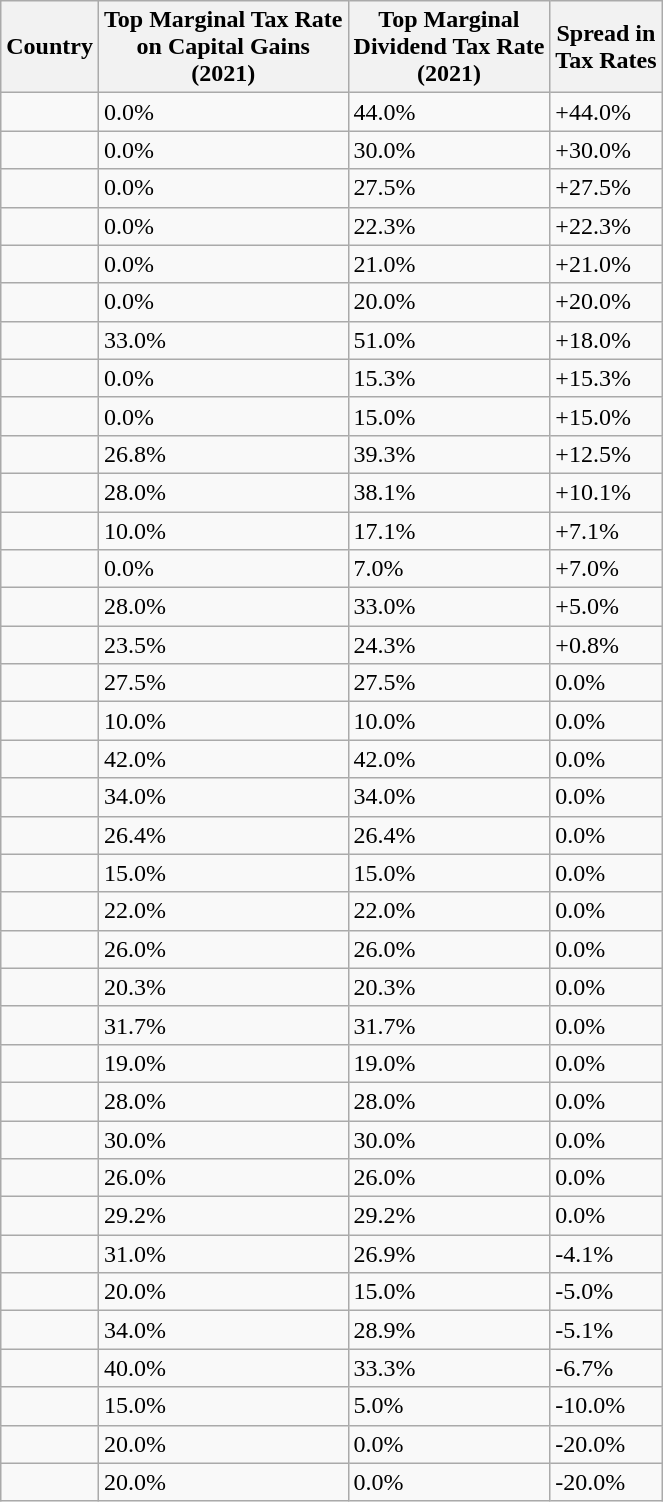<table class="wikitable sortable">
<tr>
<th>Country</th>
<th>Top Marginal Tax Rate <br> on Capital Gains <br> (2021)</th>
<th>Top Marginal <br>  Dividend Tax Rate <br> (2021)</th>
<th>Spread in <br>  Tax Rates</th>
</tr>
<tr>
<td></td>
<td>0.0%</td>
<td>44.0%</td>
<td>+44.0%</td>
</tr>
<tr>
<td></td>
<td>0.0%</td>
<td>30.0%</td>
<td>+30.0%</td>
</tr>
<tr>
<td></td>
<td>0.0%</td>
<td>27.5%</td>
<td>+27.5%</td>
</tr>
<tr>
<td></td>
<td>0.0%</td>
<td>22.3%</td>
<td>+22.3%</td>
</tr>
<tr>
<td></td>
<td>0.0%</td>
<td>21.0%</td>
<td>+21.0%</td>
</tr>
<tr>
<td></td>
<td>0.0%</td>
<td>20.0%</td>
<td>+20.0%</td>
</tr>
<tr>
<td></td>
<td>33.0%</td>
<td>51.0%</td>
<td>+18.0%</td>
</tr>
<tr>
<td></td>
<td>0.0%</td>
<td>15.3%</td>
<td>+15.3%</td>
</tr>
<tr>
<td></td>
<td>0.0%</td>
<td>15.0%</td>
<td>+15.0%</td>
</tr>
<tr>
<td></td>
<td>26.8%</td>
<td>39.3%</td>
<td>+12.5%</td>
</tr>
<tr>
<td></td>
<td>28.0%</td>
<td>38.1%</td>
<td>+10.1%</td>
</tr>
<tr>
<td></td>
<td>10.0%</td>
<td>17.1%</td>
<td>+7.1%</td>
</tr>
<tr>
<td></td>
<td>0.0%</td>
<td>7.0%</td>
<td>+7.0%</td>
</tr>
<tr>
<td></td>
<td>28.0%</td>
<td>33.0%</td>
<td>+5.0%</td>
</tr>
<tr>
<td></td>
<td>23.5%</td>
<td>24.3%</td>
<td>+0.8%</td>
</tr>
<tr>
<td></td>
<td>27.5%</td>
<td>27.5%</td>
<td>0.0%</td>
</tr>
<tr>
<td></td>
<td>10.0%</td>
<td>10.0%</td>
<td>0.0%</td>
</tr>
<tr>
<td></td>
<td>42.0%</td>
<td>42.0%</td>
<td>0.0%</td>
</tr>
<tr>
<td></td>
<td>34.0%</td>
<td>34.0%</td>
<td>0.0%</td>
</tr>
<tr>
<td></td>
<td>26.4%</td>
<td>26.4%</td>
<td>0.0%</td>
</tr>
<tr>
<td></td>
<td>15.0%</td>
<td>15.0%</td>
<td>0.0%</td>
</tr>
<tr>
<td></td>
<td>22.0%</td>
<td>22.0%</td>
<td>0.0%</td>
</tr>
<tr>
<td></td>
<td>26.0%</td>
<td>26.0%</td>
<td>0.0%</td>
</tr>
<tr>
<td></td>
<td>20.3%</td>
<td>20.3%</td>
<td>0.0%</td>
</tr>
<tr>
<td></td>
<td>31.7%</td>
<td>31.7%</td>
<td>0.0%</td>
</tr>
<tr>
<td></td>
<td>19.0%</td>
<td>19.0%</td>
<td>0.0%</td>
</tr>
<tr>
<td></td>
<td>28.0%</td>
<td>28.0%</td>
<td>0.0%</td>
</tr>
<tr>
<td></td>
<td>30.0%</td>
<td>30.0%</td>
<td>0.0%</td>
</tr>
<tr>
<td></td>
<td>26.0%</td>
<td>26.0%</td>
<td>0.0%</td>
</tr>
<tr>
<td></td>
<td>29.2%</td>
<td>29.2%</td>
<td>0.0%</td>
</tr>
<tr>
<td></td>
<td>31.0%</td>
<td>26.9%</td>
<td>-4.1%</td>
</tr>
<tr>
<td></td>
<td>20.0%</td>
<td>15.0%</td>
<td>-5.0%</td>
</tr>
<tr>
<td></td>
<td>34.0%</td>
<td>28.9%</td>
<td>-5.1%</td>
</tr>
<tr>
<td></td>
<td>40.0%</td>
<td>33.3%</td>
<td>-6.7%</td>
</tr>
<tr>
<td></td>
<td>15.0%</td>
<td>5.0%</td>
<td>-10.0%</td>
</tr>
<tr>
<td></td>
<td>20.0%</td>
<td>0.0%</td>
<td>-20.0%</td>
</tr>
<tr>
<td></td>
<td>20.0%</td>
<td>0.0%</td>
<td>-20.0%</td>
</tr>
</table>
